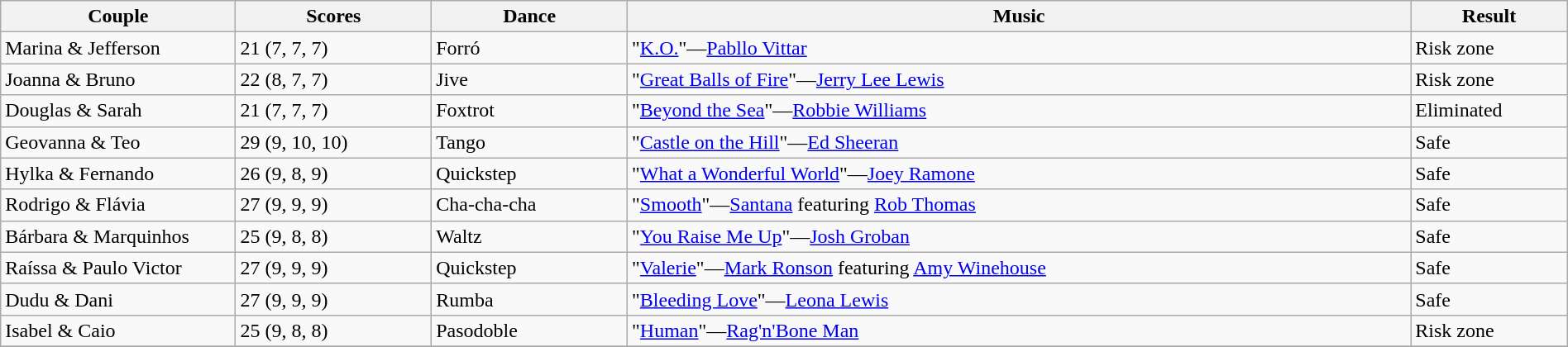<table class="wikitable sortable" style="width:100%;">
<tr>
<th style="width:15.0%;">Couple</th>
<th style="width:12.5%;">Scores</th>
<th style="width:12.5%;">Dance</th>
<th style="width:50.0%;">Music</th>
<th style="width:10.0%;">Result</th>
</tr>
<tr>
<td>Marina & Jefferson</td>
<td>21 (7, 7, 7)</td>
<td>Forró</td>
<td>"<a href='#'>K.O.</a>"—<a href='#'>Pabllo Vittar</a></td>
<td>Risk zone</td>
</tr>
<tr>
<td>Joanna & Bruno</td>
<td>22 (8, 7, 7)</td>
<td>Jive</td>
<td>"<a href='#'>Great Balls of Fire</a>"—<a href='#'>Jerry Lee Lewis</a></td>
<td>Risk zone</td>
</tr>
<tr>
<td>Douglas & Sarah</td>
<td>21 (7, 7, 7)</td>
<td>Foxtrot</td>
<td>"<a href='#'>Beyond the Sea</a>"—<a href='#'>Robbie Williams</a></td>
<td>Eliminated</td>
</tr>
<tr>
<td>Geovanna & Teo</td>
<td>29 (9, 10, 10)</td>
<td>Tango</td>
<td>"<a href='#'>Castle on the Hill</a>"—<a href='#'>Ed Sheeran</a></td>
<td>Safe</td>
</tr>
<tr>
<td>Hylka & Fernando</td>
<td>26 (9, 8, 9)</td>
<td>Quickstep</td>
<td>"<a href='#'>What a Wonderful World</a>"—<a href='#'>Joey Ramone</a></td>
<td>Safe</td>
</tr>
<tr>
<td>Rodrigo & Flávia</td>
<td>27 (9, 9, 9)</td>
<td>Cha-cha-cha</td>
<td>"<a href='#'>Smooth</a>"—<a href='#'>Santana</a> featuring <a href='#'>Rob Thomas</a></td>
<td>Safe</td>
</tr>
<tr>
<td>Bárbara & Marquinhos</td>
<td>25 (9, 8, 8)</td>
<td>Waltz</td>
<td>"<a href='#'>You Raise Me Up</a>"—<a href='#'>Josh Groban</a></td>
<td>Safe</td>
</tr>
<tr>
<td>Raíssa & Paulo Victor</td>
<td>27 (9, 9, 9)</td>
<td>Quickstep</td>
<td>"<a href='#'>Valerie</a>"—<a href='#'>Mark Ronson</a> featuring <a href='#'>Amy Winehouse</a></td>
<td>Safe</td>
</tr>
<tr>
<td>Dudu & Dani</td>
<td>27 (9, 9, 9)</td>
<td>Rumba</td>
<td>"<a href='#'>Bleeding Love</a>"—<a href='#'>Leona Lewis</a></td>
<td>Safe</td>
</tr>
<tr>
<td>Isabel & Caio</td>
<td>25 (9, 8, 8)</td>
<td>Pasodoble</td>
<td>"<a href='#'>Human</a>"—<a href='#'>Rag'n'Bone Man</a></td>
<td>Risk zone</td>
</tr>
<tr>
</tr>
</table>
